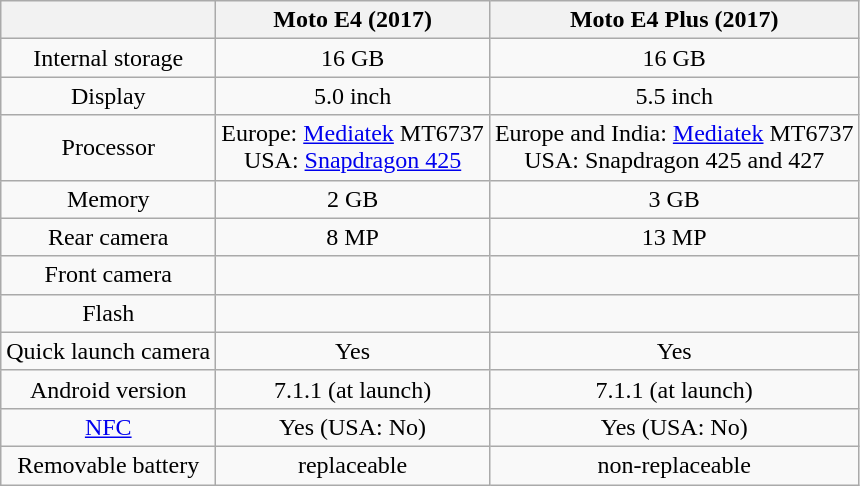<table class="wikitable" style="text-align:center;">
<tr>
<th></th>
<th>Moto E4 (2017)</th>
<th>Moto E4 Plus (2017)</th>
</tr>
<tr>
<td>Internal storage</td>
<td>16 GB</td>
<td>16 GB</td>
</tr>
<tr>
<td>Display</td>
<td>5.0 inch</td>
<td>5.5 inch</td>
</tr>
<tr>
<td>Processor</td>
<td>Europe: <a href='#'>Mediatek</a> MT6737<br>USA: <a href='#'>Snapdragon 425</a></td>
<td>Europe and India: <a href='#'>Mediatek</a> MT6737<br>USA: Snapdragon 425 and 427</td>
</tr>
<tr>
<td>Memory</td>
<td>2 GB</td>
<td>3 GB</td>
</tr>
<tr>
<td>Rear camera</td>
<td>8 MP</td>
<td>13 MP</td>
</tr>
<tr>
<td>Front camera</td>
<td></td>
<td></td>
</tr>
<tr>
<td>Flash</td>
<td></td>
<td></td>
</tr>
<tr>
<td>Quick launch camera</td>
<td>Yes</td>
<td>Yes</td>
</tr>
<tr>
<td>Android version</td>
<td>7.1.1 (at launch)</td>
<td>7.1.1 (at launch)</td>
</tr>
<tr>
<td><a href='#'>NFC</a></td>
<td>Yes (USA: No)</td>
<td>Yes (USA: No)</td>
</tr>
<tr>
<td>Removable battery</td>
<td> replaceable</td>
<td> non-replaceable</td>
</tr>
</table>
